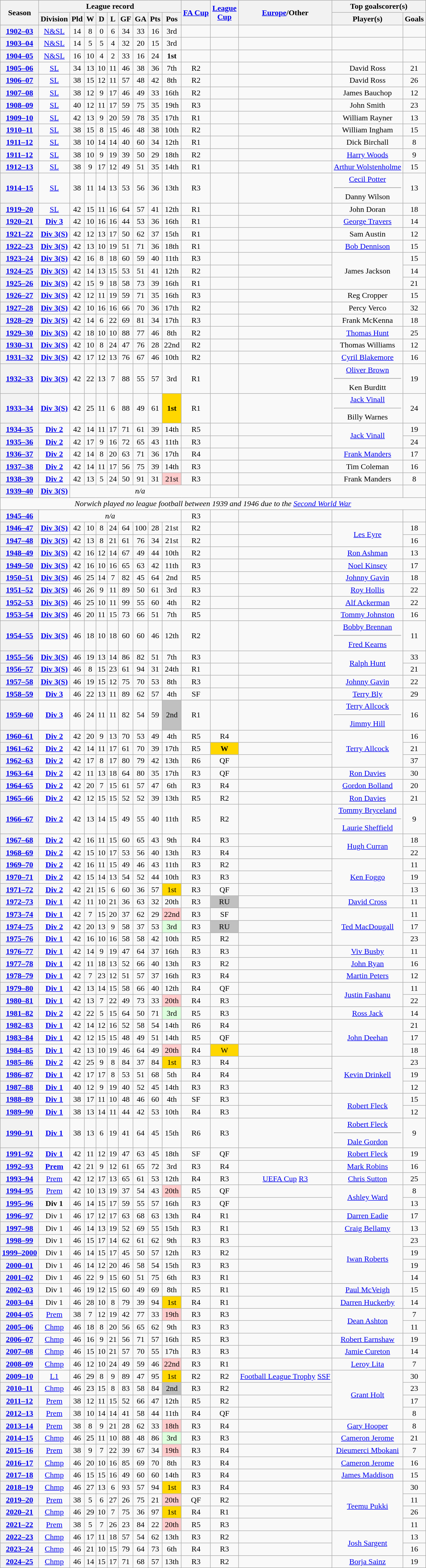<table class="wikitable" style="text-align: center">
<tr>
<th rowspan=2>Season</th>
<th colspan=9>League record</th>
<th rowspan=2><a href='#'>FA Cup</a></th>
<th rowspan=2><a href='#'>League<br>Cup</a></th>
<th rowspan=2><a href='#'>Europe</a>/Other</th>
<th colspan=2>Top goalscorer(s)</th>
</tr>
<tr>
<th>Division</th>
<th>Pld</th>
<th>W</th>
<th>D</th>
<th>L</th>
<th>GF</th>
<th>GA</th>
<th>Pts</th>
<th>Pos</th>
<th>Player(s)</th>
<th>Goals</th>
</tr>
<tr>
<th><a href='#'>1902–03</a></th>
<td><a href='#'>N&SL</a></td>
<td>14</td>
<td>8</td>
<td>0</td>
<td>6</td>
<td>34</td>
<td>33</td>
<td>16</td>
<td>3rd</td>
<td></td>
<td></td>
<td></td>
<td></td>
<td></td>
</tr>
<tr>
<th><a href='#'>1903–04</a></th>
<td><a href='#'>N&SL</a></td>
<td>14</td>
<td>5</td>
<td>5</td>
<td>4</td>
<td>32</td>
<td>20</td>
<td>15</td>
<td>3rd</td>
<td></td>
<td></td>
<td></td>
<td></td>
<td></td>
</tr>
<tr>
<th><a href='#'>1904–05</a></th>
<td><a href='#'>N&SL</a></td>
<td>16</td>
<td>10</td>
<td>4</td>
<td>2</td>
<td>33</td>
<td>16</td>
<td>24</td>
<td><strong>1st</strong></td>
<td></td>
<td></td>
<td></td>
<td></td>
<td></td>
</tr>
<tr>
<th><a href='#'>1905–06</a></th>
<td><a href='#'>SL</a></td>
<td>34</td>
<td>13</td>
<td>10</td>
<td>11</td>
<td>46</td>
<td>38</td>
<td>36</td>
<td>7th</td>
<td>R2</td>
<td></td>
<td></td>
<td>David Ross</td>
<td>21</td>
</tr>
<tr>
<th><a href='#'>1906–07</a></th>
<td><a href='#'>SL</a></td>
<td>38</td>
<td>15</td>
<td>12</td>
<td>11</td>
<td>57</td>
<td>48</td>
<td>42</td>
<td>8th</td>
<td>R2</td>
<td></td>
<td></td>
<td>David Ross</td>
<td>26</td>
</tr>
<tr>
<th><a href='#'>1907–08</a></th>
<td><a href='#'>SL</a></td>
<td>38</td>
<td>12</td>
<td>9</td>
<td>17</td>
<td>46</td>
<td>49</td>
<td>33</td>
<td>16th</td>
<td>R2</td>
<td></td>
<td></td>
<td>James Bauchop</td>
<td>12</td>
</tr>
<tr>
<th><a href='#'>1908–09</a></th>
<td><a href='#'>SL</a></td>
<td>40</td>
<td>12</td>
<td>11</td>
<td>17</td>
<td>59</td>
<td>75</td>
<td>35</td>
<td>19th</td>
<td>R3</td>
<td></td>
<td></td>
<td>John Smith</td>
<td>23</td>
</tr>
<tr>
<th><a href='#'>1909–10</a></th>
<td><a href='#'>SL</a></td>
<td>42</td>
<td>13</td>
<td>9</td>
<td>20</td>
<td>59</td>
<td>78</td>
<td>35</td>
<td>17th</td>
<td>R1</td>
<td></td>
<td></td>
<td>William Rayner</td>
<td>13</td>
</tr>
<tr>
<th><a href='#'>1910–11</a></th>
<td><a href='#'>SL</a></td>
<td>38</td>
<td>15</td>
<td>8</td>
<td>15</td>
<td>46</td>
<td>48</td>
<td>38</td>
<td>10th</td>
<td>R2</td>
<td></td>
<td></td>
<td>William Ingham</td>
<td>15</td>
</tr>
<tr>
<th><a href='#'>1911–12</a></th>
<td><a href='#'>SL</a></td>
<td>38</td>
<td>10</td>
<td>14</td>
<td>14</td>
<td>40</td>
<td>60</td>
<td>34</td>
<td>12th</td>
<td>R1</td>
<td></td>
<td></td>
<td>Dick Birchall</td>
<td>8</td>
</tr>
<tr>
<th><a href='#'>1911–12</a></th>
<td><a href='#'>SL</a></td>
<td>38</td>
<td>10</td>
<td>9</td>
<td>19</td>
<td>39</td>
<td>50</td>
<td>29</td>
<td>18th</td>
<td>R2</td>
<td></td>
<td></td>
<td><a href='#'>Harry Woods</a></td>
<td>9</td>
</tr>
<tr>
<th><a href='#'>1912–13</a></th>
<td><a href='#'>SL</a></td>
<td>38</td>
<td>9</td>
<td>17</td>
<td>12</td>
<td>49</td>
<td>51</td>
<td>35</td>
<td>14th</td>
<td>R1</td>
<td></td>
<td></td>
<td><a href='#'>Arthur Wolstenholme</a></td>
<td>15</td>
</tr>
<tr>
<th><a href='#'>1914–15</a></th>
<td><a href='#'>SL</a></td>
<td>38</td>
<td>11</td>
<td>14</td>
<td>13</td>
<td>53</td>
<td>56</td>
<td>36</td>
<td>13th</td>
<td>R3</td>
<td></td>
<td></td>
<td><a href='#'>Cecil Potter</a><hr>Danny Wilson</td>
<td>13</td>
</tr>
<tr>
<th><a href='#'>1919–20</a></th>
<td><a href='#'>SL</a></td>
<td>42</td>
<td>15</td>
<td>11</td>
<td>16</td>
<td>64</td>
<td>57</td>
<td>41</td>
<td>12th</td>
<td>R1</td>
<td></td>
<td></td>
<td>John Doran</td>
<td>18</td>
</tr>
<tr>
<th><a href='#'>1920–21</a></th>
<td><strong><a href='#'>Div 3</a></strong></td>
<td>42</td>
<td>10</td>
<td>16</td>
<td>16</td>
<td>44</td>
<td>53</td>
<td>36</td>
<td>16th</td>
<td>R1</td>
<td></td>
<td></td>
<td><a href='#'>George Travers</a></td>
<td>14</td>
</tr>
<tr>
<th><a href='#'>1921–22</a></th>
<td><strong><a href='#'>Div 3(S)</a></strong></td>
<td>42</td>
<td>12</td>
<td>13</td>
<td>17</td>
<td>50</td>
<td>62</td>
<td>37</td>
<td>15th</td>
<td>R1</td>
<td></td>
<td></td>
<td>Sam Austin</td>
<td>12</td>
</tr>
<tr>
<th><a href='#'>1922–23</a></th>
<td><strong><a href='#'>Div 3(S)</a></strong></td>
<td>42</td>
<td>13</td>
<td>10</td>
<td>19</td>
<td>51</td>
<td>71</td>
<td>36</td>
<td>18th</td>
<td>R1</td>
<td></td>
<td></td>
<td><a href='#'>Bob Dennison</a></td>
<td>15</td>
</tr>
<tr>
<th><a href='#'>1923–24</a></th>
<td><strong><a href='#'>Div 3(S)</a></strong></td>
<td>42</td>
<td>16</td>
<td>8</td>
<td>18</td>
<td>60</td>
<td>59</td>
<td>40</td>
<td>11th</td>
<td>R3</td>
<td></td>
<td></td>
<td rowspan="3">James Jackson</td>
<td>15</td>
</tr>
<tr>
<th><a href='#'>1924–25</a></th>
<td><strong><a href='#'>Div 3(S)</a></strong></td>
<td>42</td>
<td>14</td>
<td>13</td>
<td>15</td>
<td>53</td>
<td>51</td>
<td>41</td>
<td>12th</td>
<td>R2</td>
<td></td>
<td></td>
<td>14</td>
</tr>
<tr>
<th><a href='#'>1925–26</a></th>
<td><strong><a href='#'>Div 3(S)</a></strong></td>
<td>42</td>
<td>15</td>
<td>9</td>
<td>18</td>
<td>58</td>
<td>73</td>
<td>39</td>
<td>16th</td>
<td>R1</td>
<td></td>
<td></td>
<td>21</td>
</tr>
<tr>
<th><a href='#'>1926–27</a></th>
<td><strong><a href='#'>Div 3(S)</a></strong></td>
<td>42</td>
<td>12</td>
<td>11</td>
<td>19</td>
<td>59</td>
<td>71</td>
<td>35</td>
<td>16th</td>
<td>R3</td>
<td></td>
<td></td>
<td>Reg Cropper</td>
<td>15</td>
</tr>
<tr>
<th><a href='#'>1927–28</a></th>
<td><strong><a href='#'>Div 3(S)</a></strong></td>
<td>42</td>
<td>10</td>
<td>16</td>
<td>16</td>
<td>66</td>
<td>70</td>
<td>36</td>
<td>17th</td>
<td>R2</td>
<td></td>
<td></td>
<td>Percy Verco</td>
<td>32</td>
</tr>
<tr>
<th><a href='#'>1928–29</a></th>
<td><strong><a href='#'>Div 3(S)</a></strong></td>
<td>42</td>
<td>14</td>
<td>6</td>
<td>22</td>
<td>69</td>
<td>81</td>
<td>34</td>
<td>17th</td>
<td>R3</td>
<td></td>
<td></td>
<td>Frank McKenna</td>
<td>18</td>
</tr>
<tr>
<th><a href='#'>1929–30</a></th>
<td><strong><a href='#'>Div 3(S)</a></strong></td>
<td>42</td>
<td>18</td>
<td>10</td>
<td>10</td>
<td>88</td>
<td>77</td>
<td>46</td>
<td>8th</td>
<td>R2</td>
<td></td>
<td></td>
<td><a href='#'>Thomas Hunt</a></td>
<td>25</td>
</tr>
<tr>
<th><a href='#'>1930–31</a></th>
<td><strong><a href='#'>Div 3(S)</a></strong></td>
<td>42</td>
<td>10</td>
<td>8</td>
<td>24</td>
<td>47</td>
<td>76</td>
<td>28</td>
<td>22nd</td>
<td>R2</td>
<td></td>
<td></td>
<td>Thomas Williams</td>
<td>12</td>
</tr>
<tr>
<th><a href='#'>1931–32</a></th>
<td><strong><a href='#'>Div 3(S)</a></strong></td>
<td>42</td>
<td>17</td>
<td>12</td>
<td>13</td>
<td>76</td>
<td>67</td>
<td>46</td>
<td>10th</td>
<td>R2</td>
<td></td>
<td></td>
<td><a href='#'>Cyril Blakemore</a></td>
<td>16</td>
</tr>
<tr>
<th><a href='#'>1932–33</a></th>
<td><strong><a href='#'>Div 3(S)</a></strong></td>
<td>42</td>
<td>22</td>
<td>13</td>
<td>7</td>
<td>88</td>
<td>55</td>
<td>57</td>
<td>3rd</td>
<td>R1</td>
<td></td>
<td></td>
<td><a href='#'>Oliver Brown</a><hr>Ken Burditt</td>
<td>19</td>
</tr>
<tr>
<th><a href='#'>1933–34</a></th>
<td><strong><a href='#'>Div 3(S)</a></strong></td>
<td>42</td>
<td>25</td>
<td>11</td>
<td>6</td>
<td>88</td>
<td>49</td>
<td>61</td>
<td bgcolor=gold><strong>1st</strong></td>
<td>R1</td>
<td></td>
<td></td>
<td><a href='#'>Jack Vinall</a><hr>Billy Warnes</td>
<td>24</td>
</tr>
<tr>
<th><a href='#'>1934–35</a></th>
<td><strong><a href='#'>Div 2</a></strong></td>
<td>42</td>
<td>14</td>
<td>11</td>
<td>17</td>
<td>71</td>
<td>61</td>
<td>39</td>
<td>14th</td>
<td>R5</td>
<td></td>
<td></td>
<td rowspan="2"><a href='#'>Jack Vinall</a></td>
<td>19</td>
</tr>
<tr>
<th><a href='#'>1935–36</a></th>
<td><strong><a href='#'>Div 2</a></strong></td>
<td>42</td>
<td>17</td>
<td>9</td>
<td>16</td>
<td>72</td>
<td>65</td>
<td>43</td>
<td>11th</td>
<td>R3</td>
<td></td>
<td></td>
<td>24</td>
</tr>
<tr>
<th><a href='#'>1936–37</a></th>
<td><strong><a href='#'>Div 2</a></strong></td>
<td>42</td>
<td>14</td>
<td>8</td>
<td>20</td>
<td>63</td>
<td>71</td>
<td>36</td>
<td>17th</td>
<td>R4</td>
<td></td>
<td></td>
<td><a href='#'>Frank Manders</a></td>
<td>17</td>
</tr>
<tr>
<th><a href='#'>1937–38</a></th>
<td><strong><a href='#'>Div 2</a></strong></td>
<td>42</td>
<td>14</td>
<td>11</td>
<td>17</td>
<td>56</td>
<td>75</td>
<td>39</td>
<td>14th</td>
<td>R3</td>
<td></td>
<td></td>
<td>Tim Coleman</td>
<td>16</td>
</tr>
<tr>
<th><a href='#'>1938–39</a></th>
<td><strong><a href='#'>Div 2</a></strong></td>
<td>42</td>
<td>13</td>
<td>5</td>
<td>24</td>
<td>50</td>
<td>91</td>
<td>31</td>
<td bgcolor="#FFCCCC">21st</td>
<td>R3</td>
<td></td>
<td></td>
<td>Frank Manders</td>
<td>8</td>
</tr>
<tr>
<th><a href='#'>1939–40</a></th>
<td><strong><a href='#'>Div 3(S)</a></strong></td>
<td colspan=9><em>n/a</em></td>
<td></td>
<td></td>
<td></td>
<td></td>
</tr>
<tr>
<td colspan=15><em>Norwich played no league football between 1939 and 1946 due to the <a href='#'>Second World War</a></em></td>
</tr>
<tr>
<th><a href='#'>1945–46</a></th>
<td colspan=9><em>n/a</em></td>
<td>R3</td>
<td></td>
<td></td>
<td></td>
<td></td>
</tr>
<tr>
<th><a href='#'>1946–47</a></th>
<td><strong><a href='#'>Div 3(S)</a></strong></td>
<td>42</td>
<td>10</td>
<td>8</td>
<td>24</td>
<td>64</td>
<td>100</td>
<td>28</td>
<td>21st</td>
<td>R2</td>
<td></td>
<td></td>
<td rowspan="2"><a href='#'>Les Eyre</a></td>
<td>18</td>
</tr>
<tr>
<th><a href='#'>1947–48</a></th>
<td><strong><a href='#'>Div 3(S)</a></strong></td>
<td>42</td>
<td>13</td>
<td>8</td>
<td>21</td>
<td>61</td>
<td>76</td>
<td>34</td>
<td>21st</td>
<td>R2</td>
<td></td>
<td></td>
<td>16</td>
</tr>
<tr>
<th><a href='#'>1948–49</a></th>
<td><strong><a href='#'>Div 3(S)</a></strong></td>
<td>42</td>
<td>16</td>
<td>12</td>
<td>14</td>
<td>67</td>
<td>49</td>
<td>44</td>
<td>10th</td>
<td>R2</td>
<td></td>
<td></td>
<td><a href='#'>Ron Ashman</a></td>
<td>13</td>
</tr>
<tr>
<th><a href='#'>1949–50</a></th>
<td><strong><a href='#'>Div 3(S)</a></strong></td>
<td>42</td>
<td>16</td>
<td>10</td>
<td>16</td>
<td>65</td>
<td>63</td>
<td>42</td>
<td>11th</td>
<td>R3</td>
<td></td>
<td></td>
<td><a href='#'>Noel Kinsey</a></td>
<td>17</td>
</tr>
<tr>
<th><a href='#'>1950–51</a></th>
<td><strong><a href='#'>Div 3(S)</a></strong></td>
<td>46</td>
<td>25</td>
<td>14</td>
<td>7</td>
<td>82</td>
<td>45</td>
<td>64</td>
<td>2nd</td>
<td>R5</td>
<td></td>
<td></td>
<td><a href='#'>Johnny Gavin</a></td>
<td>18</td>
</tr>
<tr>
<th><a href='#'>1951–52</a></th>
<td><strong><a href='#'>Div 3(S)</a></strong></td>
<td>46</td>
<td>26</td>
<td>9</td>
<td>11</td>
<td>89</td>
<td>50</td>
<td>61</td>
<td>3rd</td>
<td>R3</td>
<td></td>
<td></td>
<td><a href='#'>Roy Hollis</a></td>
<td>22</td>
</tr>
<tr>
<th><a href='#'>1952–53</a></th>
<td><strong><a href='#'>Div 3(S)</a></strong></td>
<td>46</td>
<td>25</td>
<td>10</td>
<td>11</td>
<td>99</td>
<td>55</td>
<td>60</td>
<td>4th</td>
<td>R2</td>
<td></td>
<td></td>
<td><a href='#'>Alf Ackerman</a></td>
<td>22</td>
</tr>
<tr>
<th><a href='#'>1953–54</a></th>
<td><strong><a href='#'>Div 3(S)</a></strong></td>
<td>46</td>
<td>20</td>
<td>11</td>
<td>15</td>
<td>73</td>
<td>66</td>
<td>51</td>
<td>7th</td>
<td>R5</td>
<td></td>
<td></td>
<td><a href='#'>Tommy Johnston</a></td>
<td>16</td>
</tr>
<tr>
<th><a href='#'>1954–55</a></th>
<td><strong><a href='#'>Div 3(S)</a></strong></td>
<td>46</td>
<td>18</td>
<td>10</td>
<td>18</td>
<td>60</td>
<td>60</td>
<td>46</td>
<td>12th</td>
<td>R2</td>
<td></td>
<td></td>
<td><a href='#'>Bobby Brennan</a><hr><a href='#'>Fred Kearns</a></td>
<td>11</td>
</tr>
<tr>
<th><a href='#'>1955–56</a></th>
<td><strong><a href='#'>Div 3(S)</a></strong></td>
<td>46</td>
<td>19</td>
<td>13</td>
<td>14</td>
<td>86</td>
<td>82</td>
<td>51</td>
<td>7th</td>
<td>R3</td>
<td></td>
<td></td>
<td rowspan="2"><a href='#'>Ralph Hunt</a></td>
<td>33</td>
</tr>
<tr>
<th><a href='#'>1956–57</a></th>
<td><strong><a href='#'>Div 3(S)</a></strong></td>
<td>46</td>
<td>8</td>
<td>15</td>
<td>23</td>
<td>61</td>
<td>94</td>
<td>31</td>
<td>24th</td>
<td>R1</td>
<td></td>
<td></td>
<td>21</td>
</tr>
<tr>
<th><a href='#'>1957–58</a></th>
<td><strong><a href='#'>Div 3(S)</a></strong></td>
<td>46</td>
<td>19</td>
<td>15</td>
<td>12</td>
<td>75</td>
<td>70</td>
<td>53</td>
<td>8th</td>
<td>R3</td>
<td></td>
<td></td>
<td><a href='#'>Johnny Gavin</a></td>
<td>22</td>
</tr>
<tr>
<th><a href='#'>1958–59</a></th>
<td><strong><a href='#'>Div 3</a></strong></td>
<td>46</td>
<td>22</td>
<td>13</td>
<td>11</td>
<td>89</td>
<td>62</td>
<td>57</td>
<td>4th</td>
<td>SF</td>
<td></td>
<td></td>
<td><a href='#'>Terry Bly</a></td>
<td>29</td>
</tr>
<tr>
<th><a href='#'>1959–60</a></th>
<td><strong><a href='#'>Div 3</a></strong></td>
<td>46</td>
<td>24</td>
<td>11</td>
<td>11</td>
<td>82</td>
<td>54</td>
<td>59</td>
<td bgcolor=silver>2nd</td>
<td>R1</td>
<td></td>
<td></td>
<td><a href='#'>Terry Allcock</a><hr><a href='#'>Jimmy Hill</a></td>
<td>16</td>
</tr>
<tr>
<th><a href='#'>1960–61</a></th>
<td><strong><a href='#'>Div 2</a></strong></td>
<td>42</td>
<td>20</td>
<td>9</td>
<td>13</td>
<td>70</td>
<td>53</td>
<td>49</td>
<td>4th</td>
<td>R5</td>
<td>R4</td>
<td></td>
<td rowspan="3"><a href='#'>Terry Allcock</a></td>
<td>16</td>
</tr>
<tr>
<th><a href='#'>1961–62</a></th>
<td><strong><a href='#'>Div 2</a></strong></td>
<td>42</td>
<td>14</td>
<td>11</td>
<td>17</td>
<td>61</td>
<td>70</td>
<td>39</td>
<td>17th</td>
<td>R5</td>
<td bgcolor=gold><strong>W</strong></td>
<td></td>
<td>21</td>
</tr>
<tr>
<th><a href='#'>1962–63</a></th>
<td><strong><a href='#'>Div 2</a></strong></td>
<td>42</td>
<td>17</td>
<td>8</td>
<td>17</td>
<td>80</td>
<td>79</td>
<td>42</td>
<td>13th</td>
<td>R6</td>
<td>QF</td>
<td></td>
<td>37</td>
</tr>
<tr>
<th><a href='#'>1963–64</a></th>
<td><strong><a href='#'>Div 2</a></strong></td>
<td>42</td>
<td>11</td>
<td>13</td>
<td>18</td>
<td>64</td>
<td>80</td>
<td>35</td>
<td>17th</td>
<td>R3</td>
<td>QF</td>
<td></td>
<td><a href='#'>Ron Davies</a></td>
<td>30</td>
</tr>
<tr>
<th><a href='#'>1964–65</a></th>
<td><strong><a href='#'>Div 2</a></strong></td>
<td>42</td>
<td>20</td>
<td>7</td>
<td>15</td>
<td>61</td>
<td>57</td>
<td>47</td>
<td>6th</td>
<td>R3</td>
<td>R4</td>
<td></td>
<td><a href='#'>Gordon Bolland</a></td>
<td>20</td>
</tr>
<tr>
<th><a href='#'>1965–66</a></th>
<td><strong><a href='#'>Div 2</a></strong></td>
<td>42</td>
<td>12</td>
<td>15</td>
<td>15</td>
<td>52</td>
<td>52</td>
<td>39</td>
<td>13th</td>
<td>R5</td>
<td>R2</td>
<td></td>
<td><a href='#'>Ron Davies</a></td>
<td>21</td>
</tr>
<tr>
<th><a href='#'>1966–67</a></th>
<td><strong><a href='#'>Div 2</a></strong></td>
<td>42</td>
<td>13</td>
<td>14</td>
<td>15</td>
<td>49</td>
<td>55</td>
<td>40</td>
<td>11th</td>
<td>R5</td>
<td>R2</td>
<td></td>
<td><a href='#'>Tommy Bryceland</a><hr><a href='#'>Laurie Sheffield</a></td>
<td>9</td>
</tr>
<tr>
<th><a href='#'>1967–68</a></th>
<td><strong><a href='#'>Div 2</a></strong></td>
<td>42</td>
<td>16</td>
<td>11</td>
<td>15</td>
<td>60</td>
<td>65</td>
<td>43</td>
<td>9th</td>
<td>R4</td>
<td>R3</td>
<td></td>
<td rowspan="2"><a href='#'>Hugh Curran</a></td>
<td>18</td>
</tr>
<tr>
<th><a href='#'>1968–69</a></th>
<td><strong><a href='#'>Div 2</a></strong></td>
<td>42</td>
<td>15</td>
<td>10</td>
<td>17</td>
<td>53</td>
<td>56</td>
<td>40</td>
<td>13th</td>
<td>R3</td>
<td>R4</td>
<td></td>
<td>22</td>
</tr>
<tr>
<th><a href='#'>1969–70</a></th>
<td><strong><a href='#'>Div 2</a></strong></td>
<td>42</td>
<td>16</td>
<td>11</td>
<td>15</td>
<td>49</td>
<td>46</td>
<td>43</td>
<td>11th</td>
<td>R3</td>
<td>R2</td>
<td></td>
<td rowspan="3"><a href='#'>Ken Foggo</a></td>
<td>11</td>
</tr>
<tr>
<th><a href='#'>1970–71</a></th>
<td><strong><a href='#'>Div 2</a></strong></td>
<td>42</td>
<td>15</td>
<td>14</td>
<td>13</td>
<td>54</td>
<td>52</td>
<td>44</td>
<td>10th</td>
<td>R3</td>
<td>R3</td>
<td></td>
<td>19</td>
</tr>
<tr>
<th><a href='#'>1971–72</a></th>
<td><strong><a href='#'>Div 2</a></strong></td>
<td>42</td>
<td>21</td>
<td>15</td>
<td>6</td>
<td>60</td>
<td>36</td>
<td>57</td>
<td bgcolor=gold>1st</td>
<td>R3</td>
<td>QF</td>
<td></td>
<td>13</td>
</tr>
<tr>
<th><a href='#'>1972–73</a></th>
<td><strong><a href='#'>Div 1</a></strong></td>
<td>42</td>
<td>11</td>
<td>10</td>
<td>21</td>
<td>36</td>
<td>63</td>
<td>32</td>
<td>20th</td>
<td>R3</td>
<td bgcolor=silver>RU</td>
<td></td>
<td><a href='#'>David Cross</a></td>
<td>11</td>
</tr>
<tr>
<th><a href='#'>1973–74</a></th>
<td><strong><a href='#'>Div 1</a></strong></td>
<td>42</td>
<td>7</td>
<td>15</td>
<td>20</td>
<td>37</td>
<td>62</td>
<td>29</td>
<td bgcolor="#FFCCCC">22nd</td>
<td>R3</td>
<td>SF</td>
<td></td>
<td rowspan="3"><a href='#'>Ted MacDougall</a></td>
<td>11</td>
</tr>
<tr>
<th><a href='#'>1974–75</a></th>
<td><strong><a href='#'>Div 2</a></strong></td>
<td>42</td>
<td>20</td>
<td>13</td>
<td>9</td>
<td>58</td>
<td>37</td>
<td>53</td>
<td bgcolor="#DDFFDD">3rd</td>
<td>R3</td>
<td bgcolor=silver>RU</td>
<td></td>
<td>17</td>
</tr>
<tr>
<th><a href='#'>1975–76</a></th>
<td><strong><a href='#'>Div 1</a></strong></td>
<td>42</td>
<td>16</td>
<td>10</td>
<td>16</td>
<td>58</td>
<td>58</td>
<td>42</td>
<td>10th</td>
<td>R5</td>
<td>R2</td>
<td></td>
<td>23</td>
</tr>
<tr>
<th><a href='#'>1976–77</a></th>
<td><strong><a href='#'>Div 1</a></strong></td>
<td>42</td>
<td>14</td>
<td>9</td>
<td>19</td>
<td>47</td>
<td>64</td>
<td>37</td>
<td>16th</td>
<td>R3</td>
<td>R3</td>
<td></td>
<td><a href='#'>Viv Busby</a></td>
<td>11</td>
</tr>
<tr>
<th><a href='#'>1977–78</a></th>
<td><strong><a href='#'>Div 1</a></strong></td>
<td>42</td>
<td>11</td>
<td>18</td>
<td>13</td>
<td>52</td>
<td>66</td>
<td>40</td>
<td>13th</td>
<td>R3</td>
<td>R2</td>
<td></td>
<td><a href='#'>John Ryan</a></td>
<td>16</td>
</tr>
<tr>
<th><a href='#'>1978–79</a></th>
<td><strong><a href='#'>Div 1</a></strong></td>
<td>42</td>
<td>7</td>
<td>23</td>
<td>12</td>
<td>51</td>
<td>57</td>
<td>37</td>
<td>16th</td>
<td>R3</td>
<td>R4</td>
<td></td>
<td><a href='#'>Martin Peters</a></td>
<td>12</td>
</tr>
<tr>
<th><a href='#'>1979–80</a></th>
<td><strong><a href='#'>Div 1</a></strong></td>
<td>42</td>
<td>13</td>
<td>14</td>
<td>15</td>
<td>58</td>
<td>66</td>
<td>40</td>
<td>12th</td>
<td>R4</td>
<td>QF</td>
<td></td>
<td rowspan="2"><a href='#'>Justin Fashanu</a></td>
<td>11</td>
</tr>
<tr>
<th><a href='#'>1980–81</a></th>
<td><strong><a href='#'>Div 1</a></strong></td>
<td>42</td>
<td>13</td>
<td>7</td>
<td>22</td>
<td>49</td>
<td>73</td>
<td>33</td>
<td bgcolor="#FFCCCC">20th</td>
<td>R4</td>
<td>R3</td>
<td></td>
<td>22</td>
</tr>
<tr>
<th><a href='#'>1981–82</a></th>
<td><strong><a href='#'>Div 2</a></strong></td>
<td>42</td>
<td>22</td>
<td>5</td>
<td>15</td>
<td>64</td>
<td>50</td>
<td>71</td>
<td bgcolor="#DDFFDD">3rd</td>
<td>R5</td>
<td>R3</td>
<td></td>
<td><a href='#'>Ross Jack</a></td>
<td>14</td>
</tr>
<tr>
<th><a href='#'>1982–83</a></th>
<td><strong><a href='#'>Div 1</a></strong></td>
<td>42</td>
<td>14</td>
<td>12</td>
<td>16</td>
<td>52</td>
<td>58</td>
<td>54</td>
<td>14th</td>
<td>R6</td>
<td>R4</td>
<td></td>
<td rowspan="3"><a href='#'>John Deehan</a></td>
<td>21</td>
</tr>
<tr>
<th><a href='#'>1983–84</a></th>
<td><strong><a href='#'>Div 1</a></strong></td>
<td>42</td>
<td>12</td>
<td>15</td>
<td>15</td>
<td>48</td>
<td>49</td>
<td>51</td>
<td>14th</td>
<td>R5</td>
<td>QF</td>
<td></td>
<td>17</td>
</tr>
<tr>
<th><a href='#'>1984–85</a></th>
<td><strong><a href='#'>Div 1</a></strong></td>
<td>42</td>
<td>13</td>
<td>10</td>
<td>19</td>
<td>46</td>
<td>64</td>
<td>49</td>
<td bgcolor="#FFCCCC">20th</td>
<td>R4</td>
<td bgcolor=gold>W</td>
<td></td>
<td>18</td>
</tr>
<tr>
<th><a href='#'>1985–86</a></th>
<td><strong><a href='#'>Div 2</a></strong></td>
<td>42</td>
<td>25</td>
<td>9</td>
<td>8</td>
<td>84</td>
<td>37</td>
<td>84</td>
<td bgcolor=gold>1st</td>
<td>R3</td>
<td>R4</td>
<td></td>
<td rowspan="3"><a href='#'>Kevin Drinkell</a></td>
<td>23</td>
</tr>
<tr>
<th><a href='#'>1986–87</a></th>
<td><strong><a href='#'>Div 1</a></strong></td>
<td>42</td>
<td>17</td>
<td>17</td>
<td>8</td>
<td>53</td>
<td>51</td>
<td>68</td>
<td>5th</td>
<td>R4</td>
<td>R4</td>
<td></td>
<td>19</td>
</tr>
<tr>
<th><a href='#'>1987–88</a></th>
<td><strong><a href='#'>Div 1</a></strong></td>
<td>40</td>
<td>12</td>
<td>9</td>
<td>19</td>
<td>40</td>
<td>52</td>
<td>45</td>
<td>14th</td>
<td>R3</td>
<td>R3</td>
<td></td>
<td>12</td>
</tr>
<tr>
<th><a href='#'>1988–89</a></th>
<td><strong><a href='#'>Div 1</a></strong></td>
<td>38</td>
<td>17</td>
<td>11</td>
<td>10</td>
<td>48</td>
<td>46</td>
<td>60</td>
<td>4th</td>
<td>SF</td>
<td>R3</td>
<td></td>
<td rowspan="2"><a href='#'>Robert Fleck</a></td>
<td>15</td>
</tr>
<tr>
<th><a href='#'>1989–90</a></th>
<td><strong><a href='#'>Div 1</a></strong></td>
<td>38</td>
<td>13</td>
<td>14</td>
<td>11</td>
<td>44</td>
<td>42</td>
<td>53</td>
<td>10th</td>
<td>R4</td>
<td>R3</td>
<td></td>
<td>12</td>
</tr>
<tr>
<th><a href='#'>1990–91</a></th>
<td><strong><a href='#'>Div 1</a></strong></td>
<td>38</td>
<td>13</td>
<td>6</td>
<td>19</td>
<td>41</td>
<td>64</td>
<td>45</td>
<td>15th</td>
<td>R6</td>
<td>R3</td>
<td></td>
<td><a href='#'>Robert Fleck</a><hr><a href='#'>Dale Gordon</a></td>
<td>9</td>
</tr>
<tr>
<th><a href='#'>1991–92</a></th>
<td><strong><a href='#'>Div 1</a></strong></td>
<td>42</td>
<td>11</td>
<td>12</td>
<td>19</td>
<td>47</td>
<td>63</td>
<td>45</td>
<td>18th</td>
<td>SF</td>
<td>QF</td>
<td></td>
<td><a href='#'>Robert Fleck</a></td>
<td>19</td>
</tr>
<tr>
<th><a href='#'>1992–93</a></th>
<td><strong><a href='#'>Prem</a></strong></td>
<td>42</td>
<td>21</td>
<td>9</td>
<td>12</td>
<td>61</td>
<td>65</td>
<td>72</td>
<td>3rd</td>
<td>R3</td>
<td>R4</td>
<td></td>
<td><a href='#'>Mark Robins</a></td>
<td>16</td>
</tr>
<tr>
<th><a href='#'>1993–94</a></th>
<td><a href='#'>Prem</a></td>
<td>42</td>
<td>12</td>
<td>17</td>
<td>13</td>
<td>65</td>
<td>61</td>
<td>53</td>
<td>12th</td>
<td>R4</td>
<td>R3</td>
<td><a href='#'>UEFA Cup</a> <a href='#'>R3</a></td>
<td><a href='#'>Chris Sutton</a></td>
<td>25</td>
</tr>
<tr>
<th><a href='#'>1994–95</a></th>
<td><a href='#'>Prem</a></td>
<td>42</td>
<td>10</td>
<td>13</td>
<td>19</td>
<td>37</td>
<td>54</td>
<td>43</td>
<td bgcolor="#FFCCCC">20th</td>
<td>R5</td>
<td>QF</td>
<td></td>
<td rowspan="2"><a href='#'>Ashley Ward</a></td>
<td>8</td>
</tr>
<tr>
<th><a href='#'>1995–96</a></th>
<td><strong>Div 1</strong></td>
<td>46</td>
<td>14</td>
<td>15</td>
<td>17</td>
<td>59</td>
<td>55</td>
<td>57</td>
<td>16th</td>
<td>R3</td>
<td>QF</td>
<td></td>
<td>13</td>
</tr>
<tr>
<th><a href='#'>1996–97</a></th>
<td>Div 1</td>
<td>46</td>
<td>17</td>
<td>12</td>
<td>17</td>
<td>63</td>
<td>68</td>
<td>63</td>
<td>13th</td>
<td>R4</td>
<td>R1</td>
<td></td>
<td><a href='#'>Darren Eadie</a></td>
<td>17</td>
</tr>
<tr>
<th><a href='#'>1997–98</a></th>
<td>Div 1</td>
<td>46</td>
<td>14</td>
<td>13</td>
<td>19</td>
<td>52</td>
<td>69</td>
<td>55</td>
<td>15th</td>
<td>R3</td>
<td>R1</td>
<td></td>
<td><a href='#'>Craig Bellamy</a></td>
<td>13</td>
</tr>
<tr>
<th><a href='#'>1998–99</a></th>
<td>Div 1</td>
<td>46</td>
<td>15</td>
<td>17</td>
<td>14</td>
<td>62</td>
<td>61</td>
<td>62</td>
<td>9th</td>
<td>R3</td>
<td>R3</td>
<td></td>
<td rowspan="4"><a href='#'>Iwan Roberts</a></td>
<td>23</td>
</tr>
<tr>
<th><a href='#'>1999–2000</a></th>
<td>Div 1</td>
<td>46</td>
<td>14</td>
<td>15</td>
<td>17</td>
<td>45</td>
<td>50</td>
<td>57</td>
<td>12th</td>
<td>R3</td>
<td>R2</td>
<td></td>
<td>19</td>
</tr>
<tr>
<th><a href='#'>2000–01</a></th>
<td>Div 1</td>
<td>46</td>
<td>14</td>
<td>12</td>
<td>20</td>
<td>46</td>
<td>58</td>
<td>54</td>
<td>15th</td>
<td>R3</td>
<td>R3</td>
<td></td>
<td>19</td>
</tr>
<tr>
<th><a href='#'>2001–02</a></th>
<td>Div 1</td>
<td>46</td>
<td>22</td>
<td>9</td>
<td>15</td>
<td>60</td>
<td>51</td>
<td>75</td>
<td>6th</td>
<td>R3</td>
<td>R1</td>
<td></td>
<td>14</td>
</tr>
<tr>
<th><a href='#'>2002–03</a></th>
<td>Div 1</td>
<td>46</td>
<td>19</td>
<td>12</td>
<td>15</td>
<td>60</td>
<td>49</td>
<td>69</td>
<td>8th</td>
<td>R5</td>
<td>R1</td>
<td></td>
<td><a href='#'>Paul McVeigh</a></td>
<td>15</td>
</tr>
<tr>
<th><a href='#'>2003–04</a></th>
<td>Div 1</td>
<td>46</td>
<td>28</td>
<td>10</td>
<td>8</td>
<td>79</td>
<td>39</td>
<td>94</td>
<td bgcolor=gold>1st</td>
<td>R4</td>
<td>R1</td>
<td></td>
<td><a href='#'>Darren Huckerby</a></td>
<td>14</td>
</tr>
<tr>
<th><a href='#'>2004–05</a></th>
<td><a href='#'>Prem</a></td>
<td>38</td>
<td>7</td>
<td>12</td>
<td>19</td>
<td>42</td>
<td>77</td>
<td>33</td>
<td bgcolor="#FFCCCC">19th</td>
<td>R3</td>
<td>R3</td>
<td></td>
<td rowspan="2"><a href='#'>Dean Ashton</a></td>
<td>7</td>
</tr>
<tr>
<th><a href='#'>2005–06</a></th>
<td><a href='#'>Chmp</a></td>
<td>46</td>
<td>18</td>
<td>8</td>
<td>20</td>
<td>56</td>
<td>65</td>
<td>62</td>
<td>9th</td>
<td>R3</td>
<td>R3</td>
<td></td>
<td>11</td>
</tr>
<tr>
<th><a href='#'>2006–07</a></th>
<td><a href='#'>Chmp</a></td>
<td>46</td>
<td>16</td>
<td>9</td>
<td>21</td>
<td>56</td>
<td>71</td>
<td>57</td>
<td>16th</td>
<td>R5</td>
<td>R3</td>
<td></td>
<td><a href='#'>Robert Earnshaw</a></td>
<td>19</td>
</tr>
<tr>
<th><a href='#'>2007–08</a></th>
<td><a href='#'>Chmp</a></td>
<td>46</td>
<td>15</td>
<td>10</td>
<td>21</td>
<td>57</td>
<td>70</td>
<td>55</td>
<td>17th</td>
<td>R3</td>
<td>R3</td>
<td></td>
<td><a href='#'>Jamie Cureton</a></td>
<td>14</td>
</tr>
<tr>
<th><a href='#'>2008–09</a></th>
<td><a href='#'>Chmp</a></td>
<td>46</td>
<td>12</td>
<td>10</td>
<td>24</td>
<td>49</td>
<td>59</td>
<td>46</td>
<td bgcolor="#FFCCCC">22nd</td>
<td>R3</td>
<td>R1</td>
<td></td>
<td><a href='#'>Leroy Lita</a></td>
<td>7</td>
</tr>
<tr>
<th><a href='#'>2009–10</a></th>
<td><a href='#'>L1</a></td>
<td>46</td>
<td>29</td>
<td>8</td>
<td>9</td>
<td>89</td>
<td>47</td>
<td>95</td>
<td bgcolor=gold>1st</td>
<td>R2</td>
<td>R2</td>
<td><a href='#'>Football League Trophy</a> <a href='#'>SSF</a></td>
<td rowspan="4"><a href='#'>Grant Holt</a></td>
<td>30</td>
</tr>
<tr>
<th><a href='#'>2010–11</a></th>
<td><a href='#'>Chmp</a></td>
<td>46</td>
<td>23</td>
<td>15</td>
<td>8</td>
<td>83</td>
<td>58</td>
<td>84</td>
<td bgcolor=silver>2nd</td>
<td>R3</td>
<td>R2</td>
<td></td>
<td>23</td>
</tr>
<tr>
<th><a href='#'>2011–12</a></th>
<td><a href='#'>Prem</a></td>
<td>38</td>
<td>12</td>
<td>11</td>
<td>15</td>
<td>52</td>
<td>66</td>
<td>47</td>
<td>12th</td>
<td>R5</td>
<td>R2</td>
<td></td>
<td>17</td>
</tr>
<tr>
<th><a href='#'>2012–13</a></th>
<td><a href='#'>Prem</a></td>
<td>38</td>
<td>10</td>
<td>14</td>
<td>14</td>
<td>41</td>
<td>58</td>
<td>44</td>
<td>11th</td>
<td>R4</td>
<td>QF</td>
<td></td>
<td>8</td>
</tr>
<tr>
<th><a href='#'>2013–14</a></th>
<td><a href='#'>Prem</a></td>
<td>38</td>
<td>8</td>
<td>9</td>
<td>21</td>
<td>28</td>
<td>62</td>
<td>33</td>
<td bgcolor="#FFCCCC">18th</td>
<td>R3</td>
<td>R4</td>
<td></td>
<td><a href='#'>Gary Hooper</a></td>
<td>8</td>
</tr>
<tr>
<th><a href='#'>2014–15</a></th>
<td><a href='#'>Chmp</a></td>
<td>46</td>
<td>25</td>
<td>11</td>
<td>10</td>
<td>88</td>
<td>48</td>
<td>86</td>
<td bgcolor="#DDFFDD">3rd</td>
<td>R3</td>
<td>R3</td>
<td></td>
<td><a href='#'>Cameron Jerome</a></td>
<td>21</td>
</tr>
<tr>
<th><a href='#'>2015–16</a></th>
<td><a href='#'>Prem</a></td>
<td>38</td>
<td>9</td>
<td>7</td>
<td>22</td>
<td>39</td>
<td>67</td>
<td>34</td>
<td bgcolor="#FFCCCC">19th</td>
<td>R3</td>
<td>R4</td>
<td></td>
<td><a href='#'>Dieumerci Mbokani</a></td>
<td>7</td>
</tr>
<tr>
<th><a href='#'>2016–17</a></th>
<td><a href='#'>Chmp</a></td>
<td>46</td>
<td>20</td>
<td>10</td>
<td>16</td>
<td>85</td>
<td>69</td>
<td>70</td>
<td>8th</td>
<td>R3</td>
<td>R4</td>
<td></td>
<td><a href='#'>Cameron Jerome</a></td>
<td>16</td>
</tr>
<tr>
<th><a href='#'>2017–18</a></th>
<td><a href='#'>Chmp</a></td>
<td>46</td>
<td>15</td>
<td>15</td>
<td>16</td>
<td>49</td>
<td>60</td>
<td>60</td>
<td>14th</td>
<td>R3</td>
<td>R4</td>
<td></td>
<td><a href='#'>James Maddison</a></td>
<td>15</td>
</tr>
<tr>
<th><a href='#'>2018–19</a></th>
<td><a href='#'>Chmp</a></td>
<td>46</td>
<td>27</td>
<td>13</td>
<td>6</td>
<td>93</td>
<td>57</td>
<td>94</td>
<td bgcolor=gold>1st</td>
<td>R3</td>
<td>R4</td>
<td></td>
<td rowspan="4"><a href='#'>Teemu Pukki</a></td>
<td>30</td>
</tr>
<tr>
<th><a href='#'>2019–20</a></th>
<td><a href='#'>Prem</a></td>
<td>38</td>
<td>5</td>
<td>6</td>
<td>27</td>
<td>26</td>
<td>75</td>
<td>21</td>
<td bgcolor="#FFCCCC">20th</td>
<td>QF</td>
<td>R2</td>
<td></td>
<td>11</td>
</tr>
<tr>
<th><a href='#'>2020–21</a></th>
<td><a href='#'>Chmp</a></td>
<td>46</td>
<td>29</td>
<td>10</td>
<td>7</td>
<td>75</td>
<td>36</td>
<td>97</td>
<td bgcolor=gold>1st</td>
<td>R4</td>
<td>R1</td>
<td></td>
<td>26</td>
</tr>
<tr>
<th><a href='#'>2021–22</a></th>
<td><a href='#'>Prem</a></td>
<td>38</td>
<td>5</td>
<td>7</td>
<td>26</td>
<td>23</td>
<td>84</td>
<td>22</td>
<td bgcolor="#FFCCCC">20th</td>
<td>R5</td>
<td>R3</td>
<td></td>
<td>11</td>
</tr>
<tr>
<th><a href='#'>2022–23</a></th>
<td><a href='#'>Chmp</a></td>
<td>46</td>
<td>17</td>
<td>11</td>
<td>18</td>
<td>57</td>
<td>54</td>
<td>62</td>
<td>13th</td>
<td>R3</td>
<td>R2</td>
<td></td>
<td rowspan="2"><a href='#'>Josh Sargent</a></td>
<td>13</td>
</tr>
<tr>
<th><a href='#'>2023–24</a></th>
<td><a href='#'>Chmp</a></td>
<td>46</td>
<td>21</td>
<td>10</td>
<td>15</td>
<td>79</td>
<td>64</td>
<td>73</td>
<td>6th</td>
<td>R4</td>
<td>R3</td>
<td></td>
<td>16</td>
</tr>
<tr>
<th><a href='#'>2024–25</a></th>
<td><a href='#'>Chmp</a></td>
<td>46</td>
<td>14</td>
<td>15</td>
<td>17</td>
<td>71</td>
<td>68</td>
<td>57</td>
<td>13th</td>
<td>R3</td>
<td>R2</td>
<td></td>
<td><a href='#'>Borja Sainz</a></td>
<td>19</td>
</tr>
</table>
